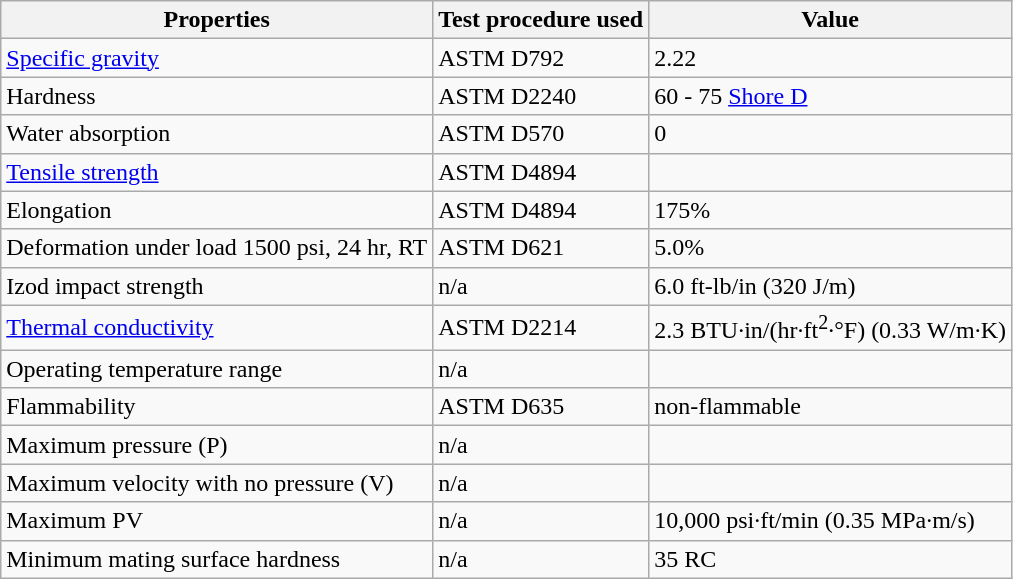<table class="wikitable">
<tr>
<th>Properties</th>
<th>Test procedure used</th>
<th>Value</th>
</tr>
<tr>
<td><a href='#'>Specific gravity</a></td>
<td>ASTM D792</td>
<td>2.22</td>
</tr>
<tr>
<td>Hardness</td>
<td>ASTM D2240</td>
<td>60 - 75 <a href='#'>Shore D</a></td>
</tr>
<tr>
<td>Water absorption</td>
<td>ASTM D570</td>
<td>0</td>
</tr>
<tr>
<td><a href='#'>Tensile strength</a></td>
<td>ASTM D4894</td>
<td></td>
</tr>
<tr>
<td>Elongation</td>
<td>ASTM D4894</td>
<td>175%</td>
</tr>
<tr>
<td>Deformation under load 1500 psi, 24 hr, RT</td>
<td>ASTM D621</td>
<td>5.0%</td>
</tr>
<tr>
<td>Izod impact strength</td>
<td>n/a</td>
<td>6.0 ft-lb/in (320 J/m)</td>
</tr>
<tr>
<td><a href='#'>Thermal conductivity</a></td>
<td>ASTM D2214</td>
<td>2.3 BTU·in/(hr·ft<sup>2</sup>·°F) (0.33 W/m·K)</td>
</tr>
<tr>
<td>Operating temperature range</td>
<td>n/a</td>
<td></td>
</tr>
<tr>
<td>Flammability</td>
<td>ASTM D635</td>
<td>non-flammable</td>
</tr>
<tr>
<td>Maximum pressure (P)</td>
<td>n/a</td>
<td></td>
</tr>
<tr>
<td>Maximum velocity with no pressure (V)</td>
<td>n/a</td>
<td></td>
</tr>
<tr>
<td>Maximum PV</td>
<td>n/a</td>
<td>10,000 psi·ft/min (0.35 MPa·m/s)</td>
</tr>
<tr>
<td>Minimum mating surface hardness</td>
<td>n/a</td>
<td>35 RC</td>
</tr>
</table>
